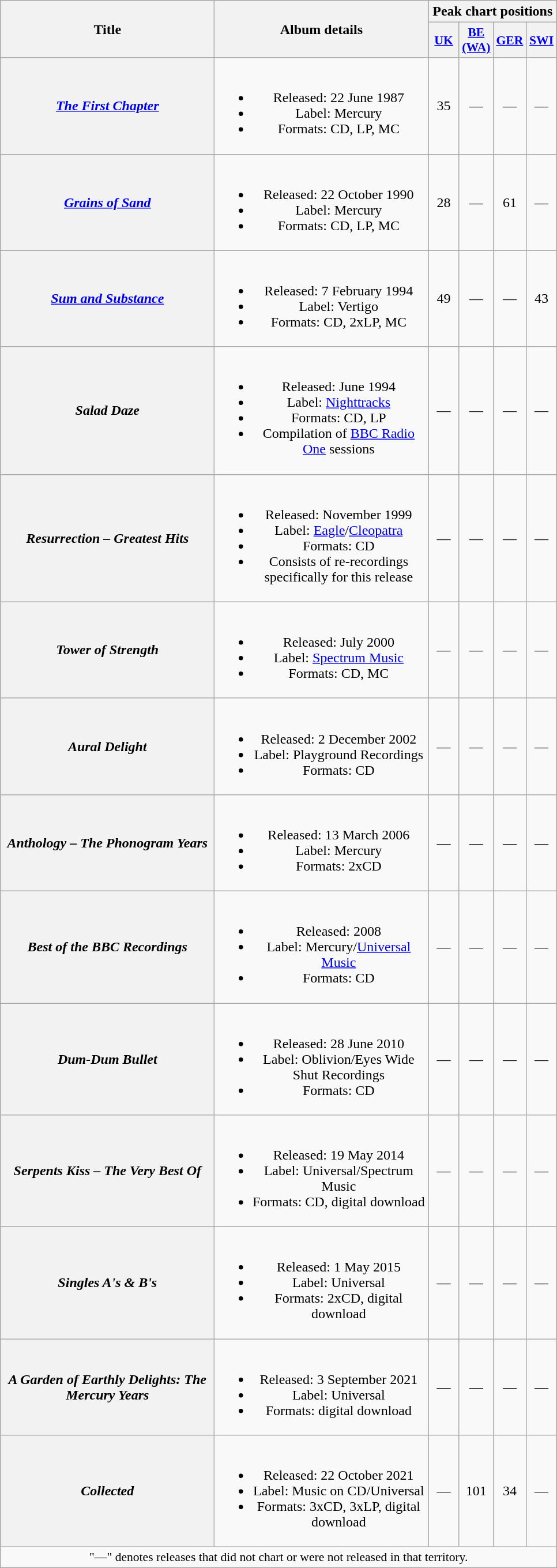<table class="wikitable plainrowheaders" style="text-align:center;">
<tr>
<th rowspan="2" scope="col" style="width:15em;">Title</th>
<th rowspan="2" scope="col" style="width:15em;">Album details</th>
<th colspan="4">Peak chart positions</th>
</tr>
<tr>
<th scope="col" style="width:2em;font-size:90%;"><a href='#'>UK</a><br></th>
<th scope="col" style="width:2em;font-size:90%;"><a href='#'>BE (WA)</a><br></th>
<th scope="col" style="width:2em;font-size:90%;"><a href='#'>GER</a><br></th>
<th scope="col" style="width:2em;font-size:90%;"><a href='#'>SWI</a><br></th>
</tr>
<tr>
<th scope="row"><em><a href='#'>The First Chapter</a></em></th>
<td><br><ul><li>Released: 22 June 1987</li><li>Label: Mercury</li><li>Formats: CD, LP, MC</li></ul></td>
<td>35</td>
<td>—</td>
<td>—</td>
<td>—</td>
</tr>
<tr>
<th scope="row"><em><a href='#'>Grains of Sand</a></em></th>
<td><br><ul><li>Released: 22 October 1990</li><li>Label: Mercury</li><li>Formats: CD, LP, MC</li></ul></td>
<td>28</td>
<td>—</td>
<td>61</td>
<td>—</td>
</tr>
<tr>
<th scope="row"><em><a href='#'>Sum and Substance</a></em></th>
<td><br><ul><li>Released: 7 February 1994</li><li>Label: Vertigo</li><li>Formats: CD, 2xLP, MC</li></ul></td>
<td>49</td>
<td>—</td>
<td>—</td>
<td>43</td>
</tr>
<tr>
<th scope="row"><em>Salad Daze</em></th>
<td><br><ul><li>Released: June 1994</li><li>Label: <a href='#'>Nighttracks</a></li><li>Formats: CD, LP</li><li>Compilation of <a href='#'>BBC Radio One</a> sessions</li></ul></td>
<td>—</td>
<td>—</td>
<td>—</td>
<td>—</td>
</tr>
<tr>
<th scope="row"><em>Resurrection – Greatest Hits</em></th>
<td><br><ul><li>Released: November 1999</li><li>Label: <a href='#'>Eagle</a>/<a href='#'>Cleopatra</a></li><li>Formats: CD</li><li>Consists of re-recordings specifically for this release</li></ul></td>
<td>—</td>
<td>—</td>
<td>—</td>
<td>—</td>
</tr>
<tr>
<th scope="row"><em>Tower of Strength</em></th>
<td><br><ul><li>Released: July 2000</li><li>Label: <a href='#'>Spectrum Music</a></li><li>Formats: CD, MC</li></ul></td>
<td>—</td>
<td>—</td>
<td>—</td>
<td>—</td>
</tr>
<tr>
<th scope="row"><em>Aural Delight</em></th>
<td><br><ul><li>Released: 2 December 2002</li><li>Label: Playground Recordings</li><li>Formats: CD</li></ul></td>
<td>—</td>
<td>—</td>
<td>—</td>
<td>—</td>
</tr>
<tr>
<th scope="row"><em>Anthology – The Phonogram Years</em></th>
<td><br><ul><li>Released: 13 March 2006</li><li>Label: Mercury</li><li>Formats: 2xCD</li></ul></td>
<td>—</td>
<td>—</td>
<td>—</td>
<td>—</td>
</tr>
<tr>
<th scope="row"><em>Best of the BBC Recordings</em></th>
<td><br><ul><li>Released: 2008</li><li>Label: Mercury/<a href='#'>Universal Music</a></li><li>Formats: CD</li></ul></td>
<td>—</td>
<td>—</td>
<td>—</td>
<td>—</td>
</tr>
<tr>
<th scope="row"><em>Dum-Dum Bullet</em></th>
<td><br><ul><li>Released: 28 June 2010</li><li>Label: Oblivion/Eyes Wide Shut Recordings</li><li>Formats: CD</li></ul></td>
<td>—</td>
<td>—</td>
<td>—</td>
<td>—</td>
</tr>
<tr>
<th scope="row"><em>Serpents Kiss – The Very Best Of</em></th>
<td><br><ul><li>Released: 19 May 2014</li><li>Label: Universal/Spectrum Music</li><li>Formats: CD, digital download</li></ul></td>
<td>—</td>
<td>—</td>
<td>—</td>
<td>—</td>
</tr>
<tr>
<th scope="row"><em>Singles A's & B's</em></th>
<td><br><ul><li>Released: 1 May 2015</li><li>Label: Universal</li><li>Formats: 2xCD, digital download</li></ul></td>
<td>—</td>
<td>—</td>
<td>—</td>
<td>—</td>
</tr>
<tr>
<th scope="row"><em>A Garden of Earthly Delights: The Mercury Years</em></th>
<td><br><ul><li>Released: 3 September 2021</li><li>Label: Universal</li><li>Formats: digital download</li></ul></td>
<td>—</td>
<td>—</td>
<td>—</td>
<td>—</td>
</tr>
<tr>
<th scope="row"><em>Collected</em></th>
<td><br><ul><li>Released: 22 October 2021</li><li>Label: Music on CD/Universal</li><li>Formats: 3xCD, 3xLP, digital download</li></ul></td>
<td>—</td>
<td>101</td>
<td>34</td>
<td>—</td>
</tr>
<tr>
<td colspan="6" style="font-size:90%">"—" denotes releases that did not chart or were not released in that territory.</td>
</tr>
</table>
